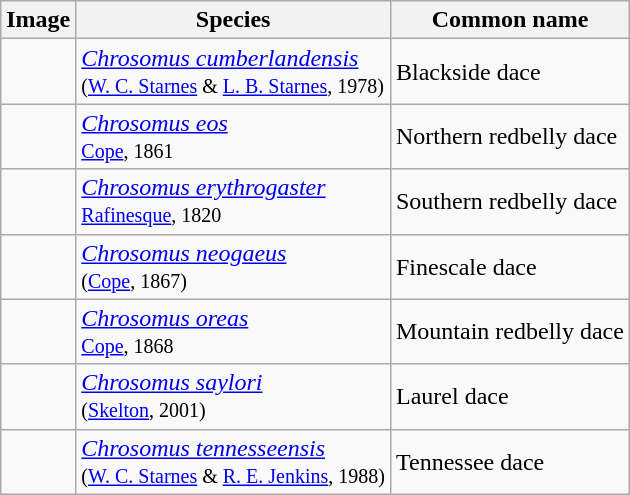<table class="wikitable">
<tr>
<th>Image</th>
<th>Species</th>
<th>Common name</th>
</tr>
<tr>
<td></td>
<td><em><a href='#'>Chrosomus cumberlandensis</a></em><br><small>(<a href='#'>W. C. Starnes</a> & <a href='#'>L. B. Starnes</a>, 1978)</small></td>
<td>Blackside dace</td>
</tr>
<tr>
<td></td>
<td><em><a href='#'>Chrosomus eos</a></em><br><small><a href='#'>Cope</a>, 1861</small></td>
<td>Northern redbelly dace</td>
</tr>
<tr>
<td></td>
<td><em><a href='#'>Chrosomus erythrogaster</a></em><br><small><a href='#'>Rafinesque</a>, 1820</small></td>
<td>Southern redbelly dace</td>
</tr>
<tr>
<td></td>
<td><em><a href='#'>Chrosomus neogaeus</a></em><br><small>(<a href='#'>Cope</a>, 1867)</small></td>
<td>Finescale dace</td>
</tr>
<tr>
<td></td>
<td><em><a href='#'>Chrosomus oreas</a></em><br><small><a href='#'>Cope</a>, 1868</small></td>
<td>Mountain redbelly dace</td>
</tr>
<tr>
<td></td>
<td><em><a href='#'>Chrosomus saylori</a></em><br><small>(<a href='#'>Skelton</a>, 2001)</small></td>
<td>Laurel dace</td>
</tr>
<tr>
<td></td>
<td><em><a href='#'>Chrosomus tennesseensis</a></em><br><small>(<a href='#'>W. C. Starnes</a> & <a href='#'>R. E. Jenkins</a>, 1988)</small></td>
<td>Tennessee dace</td>
</tr>
</table>
